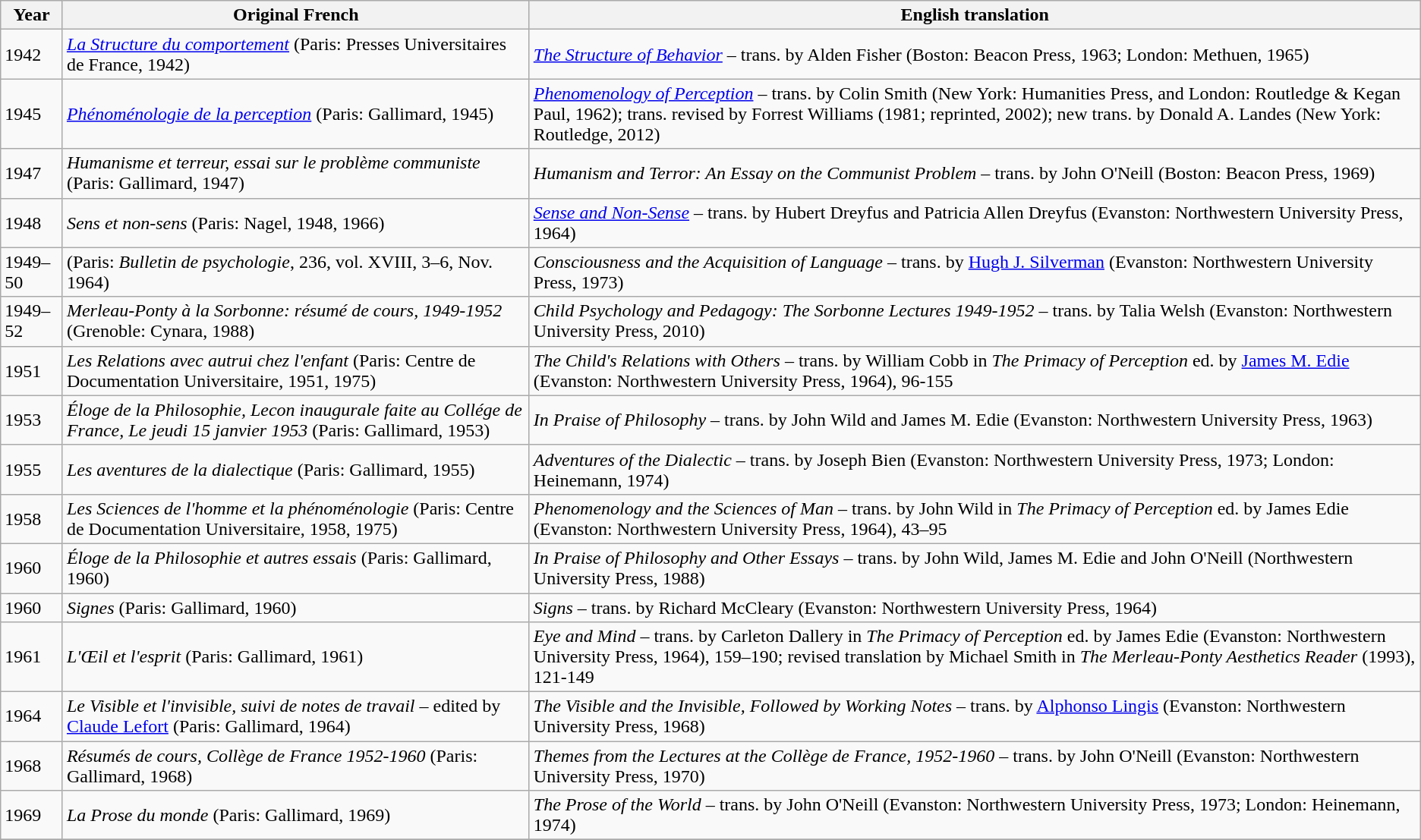<table class="wikitable">
<tr>
<th>Year</th>
<th>Original French</th>
<th>English translation</th>
</tr>
<tr>
<td>1942</td>
<td><em><a href='#'>La Structure du comportement</a></em> (Paris: Presses Universitaires de France, 1942)</td>
<td><em><a href='#'>The Structure of Behavior</a></em> – trans. by Alden Fisher (Boston: Beacon Press, 1963; London: Methuen, 1965)</td>
</tr>
<tr>
<td>1945</td>
<td><em><a href='#'>Phénoménologie de la perception</a></em> (Paris: Gallimard, 1945)</td>
<td><em><a href='#'>Phenomenology of Perception</a></em> – trans. by Colin Smith (New York: Humanities Press, and London: Routledge & Kegan Paul, 1962); trans. revised by Forrest Williams (1981; reprinted, 2002); new trans. by Donald A. Landes (New York: Routledge, 2012)</td>
</tr>
<tr>
<td>1947</td>
<td><em>Humanisme et terreur, essai sur le problème communiste</em> (Paris: Gallimard, 1947)</td>
<td><em>Humanism and Terror: An Essay on the Communist Problem</em> – trans. by John O'Neill (Boston: Beacon Press, 1969)</td>
</tr>
<tr>
<td>1948</td>
<td><em>Sens et non-sens</em> (Paris: Nagel, 1948, 1966)</td>
<td><em><a href='#'>Sense and Non-Sense</a></em> – trans. by Hubert Dreyfus and Patricia Allen Dreyfus (Evanston: Northwestern University Press, 1964)</td>
</tr>
<tr>
<td>1949–50</td>
<td><em></em> (Paris: <em>Bulletin de psychologie</em>, 236, vol. XVIII, 3–6, Nov. 1964)</td>
<td><em>Consciousness and the Acquisition of Language</em> – trans. by <a href='#'>Hugh J. Silverman</a> (Evanston: Northwestern University Press, 1973)</td>
</tr>
<tr>
<td>1949–52</td>
<td><em>Merleau-Ponty à la Sorbonne: résumé de cours, 1949-1952</em> (Grenoble: Cynara, 1988)</td>
<td><em>Child Psychology and Pedagogy: The Sorbonne Lectures 1949-1952</em> – trans. by Talia Welsh (Evanston: Northwestern University Press, 2010)</td>
</tr>
<tr>
<td>1951</td>
<td><em>Les Relations avec autrui chez l'enfant</em> (Paris: Centre de Documentation Universitaire, 1951, 1975)</td>
<td><em>The Child's Relations with Others</em> – trans. by William Cobb in <em>The Primacy of Perception</em> ed. by <a href='#'>James M. Edie</a> (Evanston: Northwestern University Press, 1964), 96-155</td>
</tr>
<tr>
<td>1953</td>
<td><em>Éloge de la Philosophie, Lecon inaugurale faite au Collége de France, Le jeudi 15 janvier 1953</em> (Paris: Gallimard, 1953)</td>
<td><em>In Praise of Philosophy</em> – trans. by John Wild and James M. Edie (Evanston: Northwestern University Press, 1963)</td>
</tr>
<tr>
<td>1955</td>
<td><em>Les aventures de la dialectique</em> (Paris: Gallimard, 1955)</td>
<td><em>Adventures of the Dialectic</em> – trans. by Joseph Bien (Evanston: Northwestern University Press, 1973; London: Heinemann, 1974)</td>
</tr>
<tr>
<td>1958</td>
<td><em>Les Sciences de l'homme et la phénoménologie</em> (Paris: Centre de Documentation Universitaire, 1958, 1975)</td>
<td><em>Phenomenology and the Sciences of Man</em> – trans. by John Wild in <em>The Primacy of Perception</em> ed. by James Edie (Evanston: Northwestern University Press, 1964), 43–95</td>
</tr>
<tr>
<td>1960</td>
<td><em>Éloge de la Philosophie et autres essais</em> (Paris: Gallimard, 1960)</td>
<td><em>In Praise of Philosophy and Other Essays</em> – trans. by John Wild, James M. Edie and John O'Neill (Northwestern University Press, 1988)</td>
</tr>
<tr>
<td>1960</td>
<td><em>Signes</em> (Paris: Gallimard, 1960)</td>
<td><em>Signs</em> – trans. by Richard McCleary (Evanston: Northwestern University Press, 1964)</td>
</tr>
<tr>
<td>1961</td>
<td><em>L'Œil et l'esprit</em> (Paris: Gallimard, 1961)</td>
<td><em>Eye and Mind</em> – trans. by Carleton Dallery in <em>The Primacy of Perception</em> ed. by James Edie (Evanston: Northwestern University Press, 1964), 159–190; revised translation by Michael Smith in <em>The Merleau-Ponty Aesthetics Reader</em> (1993), 121-149</td>
</tr>
<tr>
<td>1964</td>
<td><em>Le Visible et l'invisible, suivi de notes de travail</em> – edited by <a href='#'>Claude Lefort</a> (Paris: Gallimard, 1964)</td>
<td><em>The Visible and the Invisible, Followed by Working Notes</em> – trans. by <a href='#'>Alphonso Lingis</a> (Evanston: Northwestern University Press, 1968)</td>
</tr>
<tr>
<td>1968</td>
<td><em>Résumés de cours, Collège de France 1952-1960</em> (Paris: Gallimard, 1968)</td>
<td><em>Themes from the Lectures at the Collège de France, 1952-1960</em> – trans. by John O'Neill (Evanston: Northwestern University Press, 1970)</td>
</tr>
<tr>
<td>1969</td>
<td><em>La Prose du monde</em> (Paris: Gallimard, 1969)</td>
<td><em>The Prose of the World</em> – trans. by John O'Neill (Evanston: Northwestern University Press, 1973; London: Heinemann, 1974)</td>
</tr>
<tr>
</tr>
</table>
